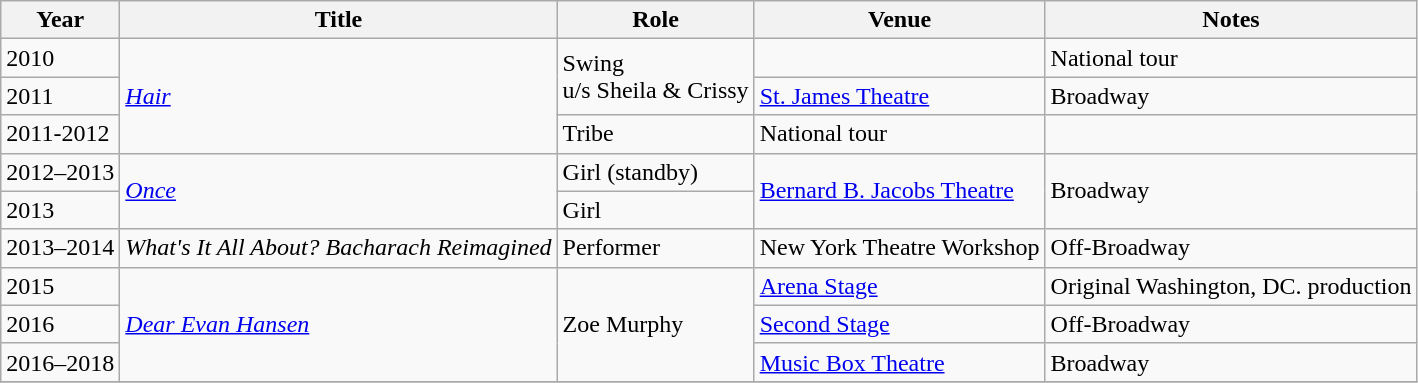<table class="wikitable sortable">
<tr>
<th>Year</th>
<th>Title</th>
<th>Role</th>
<th>Venue</th>
<th class="unsortable">Notes</th>
</tr>
<tr>
<td>2010</td>
<td rowspan=3><em><a href='#'>Hair</a></em></td>
<td rowspan=2>Swing<br>u/s Sheila & Crissy</td>
<td></td>
<td>National tour</td>
</tr>
<tr>
<td>2011</td>
<td><a href='#'>St. James Theatre</a></td>
<td>Broadway</td>
</tr>
<tr>
<td>2011-2012</td>
<td>Tribe</td>
<td>National tour</td>
</tr>
<tr>
<td>2012–2013</td>
<td rowspan=2><em><a href='#'>Once</a></em></td>
<td>Girl (standby)</td>
<td rowspan="2"><a href='#'>Bernard B. Jacobs Theatre</a></td>
<td rowspan="2">Broadway</td>
</tr>
<tr>
<td>2013</td>
<td>Girl</td>
</tr>
<tr>
<td>2013–2014</td>
<td><em>What's It All About? Bacharach Reimagined</em></td>
<td>Performer</td>
<td>New York Theatre Workshop</td>
<td>Off-Broadway</td>
</tr>
<tr>
<td>2015</td>
<td rowspan=3><em><a href='#'>Dear Evan Hansen</a></em></td>
<td rowspan=3>Zoe Murphy</td>
<td><a href='#'>Arena Stage</a></td>
<td>Original Washington, DC. production</td>
</tr>
<tr>
<td>2016</td>
<td><a href='#'>Second Stage</a></td>
<td>Off-Broadway</td>
</tr>
<tr>
<td>2016–2018</td>
<td><a href='#'>Music Box Theatre</a></td>
<td>Broadway</td>
</tr>
<tr>
</tr>
</table>
